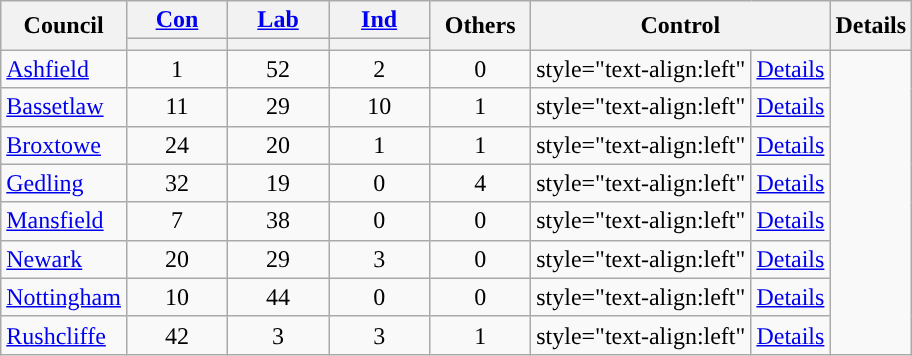<table class="wikitable" style="text-align:center;">
<tr>
<th rowspan=2>Council</th>
<th style="width:60px;"><a href='#'>Con</a></th>
<th style="width:60px;"><a href='#'>Lab</a></th>
<th style="width:60px;"><a href='#'>Ind</a></th>
<th style="width:60px;" rowspan=2>Others</th>
<th rowspan=2 colspan=2>Control</th>
<th rowspan=2>Details</th>
</tr>
<tr>
<th style="background:"></th>
<th style="background:"></th>
<th style="background:"></th>
</tr>
<tr>
<td style="text-align:left"><a href='#'>Ashfield</a></td>
<td>1</td>
<td>52</td>
<td>2</td>
<td>0</td>
<td>style="text-align:left" </td>
<td style="text-align:left"><a href='#'>Details</a></td>
</tr>
<tr>
<td style="text-align:left"><a href='#'>Bassetlaw</a></td>
<td>11</td>
<td>29</td>
<td>10</td>
<td>1</td>
<td>style="text-align:left" </td>
<td style="text-align:left"><a href='#'>Details</a></td>
</tr>
<tr>
<td style="text-align:left"><a href='#'>Broxtowe</a></td>
<td>24</td>
<td>20</td>
<td>1</td>
<td>1</td>
<td>style="text-align:left" </td>
<td style="text-align:left"><a href='#'>Details</a></td>
</tr>
<tr>
<td style="text-align:left"><a href='#'>Gedling</a></td>
<td>32</td>
<td>19</td>
<td>0</td>
<td>4</td>
<td>style="text-align:left" </td>
<td style="text-align:left"><a href='#'>Details</a></td>
</tr>
<tr>
<td style="text-align:left"><a href='#'>Mansfield</a></td>
<td>7</td>
<td>38</td>
<td>0</td>
<td>0</td>
<td>style="text-align:left" </td>
<td style="text-align:left"><a href='#'>Details</a></td>
</tr>
<tr>
<td style="text-align:left"><a href='#'>Newark</a></td>
<td>20</td>
<td>29</td>
<td>3</td>
<td>0</td>
<td>style="text-align:left" </td>
<td style="text-align:left"><a href='#'>Details</a></td>
</tr>
<tr>
<td style="text-align:left"><a href='#'>Nottingham</a></td>
<td>10</td>
<td>44</td>
<td>0</td>
<td>0</td>
<td>style="text-align:left" </td>
<td style="text-align:left"><a href='#'>Details</a></td>
</tr>
<tr>
<td style="text-align:left"><a href='#'>Rushcliffe</a></td>
<td>42</td>
<td>3</td>
<td>3</td>
<td>1</td>
<td>style="text-align:left" </td>
<td style="text-align:left"><a href='#'>Details</a></td>
</tr>
</table>
